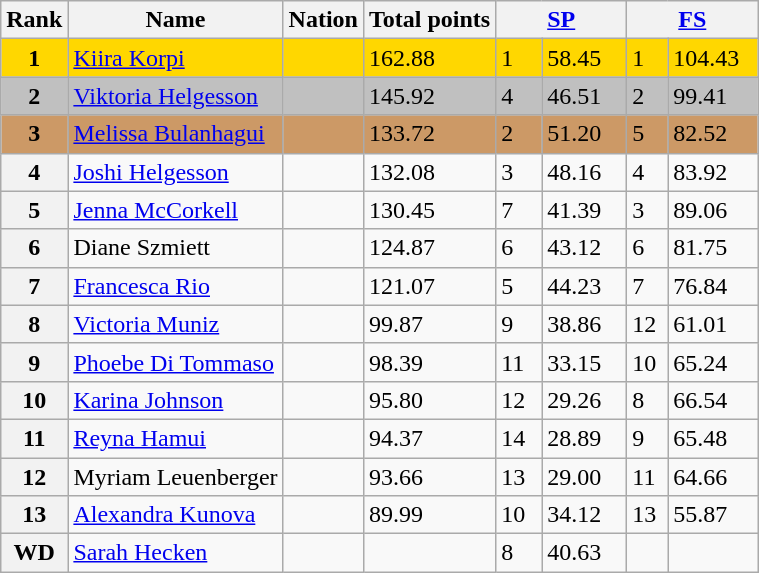<table class="wikitable">
<tr>
<th>Rank</th>
<th>Name</th>
<th>Nation</th>
<th>Total points</th>
<th colspan="2" width="80px"><a href='#'>SP</a></th>
<th colspan="2" width="80px"><a href='#'>FS</a></th>
</tr>
<tr bgcolor="gold">
<td align="center"><strong>1</strong></td>
<td><a href='#'>Kiira Korpi</a></td>
<td></td>
<td>162.88</td>
<td>1</td>
<td>58.45</td>
<td>1</td>
<td>104.43</td>
</tr>
<tr bgcolor="silver">
<td align="center"><strong>2</strong></td>
<td><a href='#'>Viktoria Helgesson</a></td>
<td></td>
<td>145.92</td>
<td>4</td>
<td>46.51</td>
<td>2</td>
<td>99.41</td>
</tr>
<tr bgcolor="cc9966">
<td align="center"><strong>3</strong></td>
<td><a href='#'>Melissa Bulanhagui</a></td>
<td></td>
<td>133.72</td>
<td>2</td>
<td>51.20</td>
<td>5</td>
<td>82.52</td>
</tr>
<tr>
<th>4</th>
<td><a href='#'>Joshi Helgesson</a></td>
<td></td>
<td>132.08</td>
<td>3</td>
<td>48.16</td>
<td>4</td>
<td>83.92</td>
</tr>
<tr>
<th>5</th>
<td><a href='#'>Jenna McCorkell</a></td>
<td></td>
<td>130.45</td>
<td>7</td>
<td>41.39</td>
<td>3</td>
<td>89.06</td>
</tr>
<tr>
<th>6</th>
<td>Diane Szmiett</td>
<td></td>
<td>124.87</td>
<td>6</td>
<td>43.12</td>
<td>6</td>
<td>81.75</td>
</tr>
<tr>
<th>7</th>
<td><a href='#'>Francesca Rio</a></td>
<td></td>
<td>121.07</td>
<td>5</td>
<td>44.23</td>
<td>7</td>
<td>76.84</td>
</tr>
<tr>
<th>8</th>
<td><a href='#'>Victoria Muniz</a></td>
<td></td>
<td>99.87</td>
<td>9</td>
<td>38.86</td>
<td>12</td>
<td>61.01</td>
</tr>
<tr>
<th>9</th>
<td><a href='#'>Phoebe Di Tommaso</a></td>
<td></td>
<td>98.39</td>
<td>11</td>
<td>33.15</td>
<td>10</td>
<td>65.24</td>
</tr>
<tr>
<th>10</th>
<td><a href='#'>Karina Johnson</a></td>
<td></td>
<td>95.80</td>
<td>12</td>
<td>29.26</td>
<td>8</td>
<td>66.54</td>
</tr>
<tr>
<th>11</th>
<td><a href='#'>Reyna Hamui</a></td>
<td></td>
<td>94.37</td>
<td>14</td>
<td>28.89</td>
<td>9</td>
<td>65.48</td>
</tr>
<tr>
<th>12</th>
<td>Myriam Leuenberger</td>
<td></td>
<td>93.66</td>
<td>13</td>
<td>29.00</td>
<td>11</td>
<td>64.66</td>
</tr>
<tr>
<th>13</th>
<td><a href='#'>Alexandra Kunova</a></td>
<td></td>
<td>89.99</td>
<td>10</td>
<td>34.12</td>
<td>13</td>
<td>55.87</td>
</tr>
<tr>
<th>WD</th>
<td><a href='#'>Sarah Hecken</a></td>
<td></td>
<td></td>
<td>8</td>
<td>40.63</td>
<td></td>
<td></td>
</tr>
</table>
